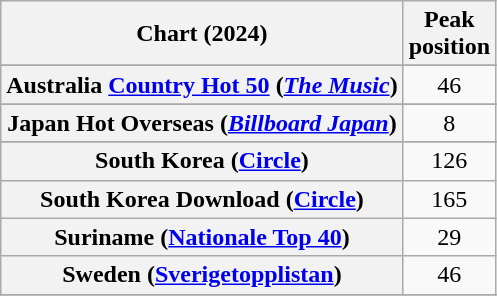<table class="wikitable sortable plainrowheaders" style="text-align:center">
<tr>
<th scope="col">Chart (2024)</th>
<th scope="col">Peak<br>position</th>
</tr>
<tr>
</tr>
<tr>
<th scope="row">Australia <a href='#'>Country Hot 50</a> (<em><a href='#'>The Music</a></em>)</th>
<td>46</td>
</tr>
<tr>
</tr>
<tr>
</tr>
<tr>
</tr>
<tr>
</tr>
<tr>
<th scope="row">Japan Hot Overseas (<em><a href='#'>Billboard Japan</a></em>)</th>
<td>8</td>
</tr>
<tr>
</tr>
<tr>
</tr>
<tr>
<th scope="row">South Korea  (<a href='#'>Circle</a>)</th>
<td>126</td>
</tr>
<tr>
<th scope="row">South Korea Download (<a href='#'>Circle</a>)</th>
<td>165</td>
</tr>
<tr>
<th scope="row">Suriname (<a href='#'>Nationale Top 40</a>)</th>
<td>29</td>
</tr>
<tr>
<th scope="row">Sweden (<a href='#'>Sverigetopplistan</a>)</th>
<td>46</td>
</tr>
<tr>
</tr>
<tr>
</tr>
<tr>
</tr>
<tr>
</tr>
</table>
